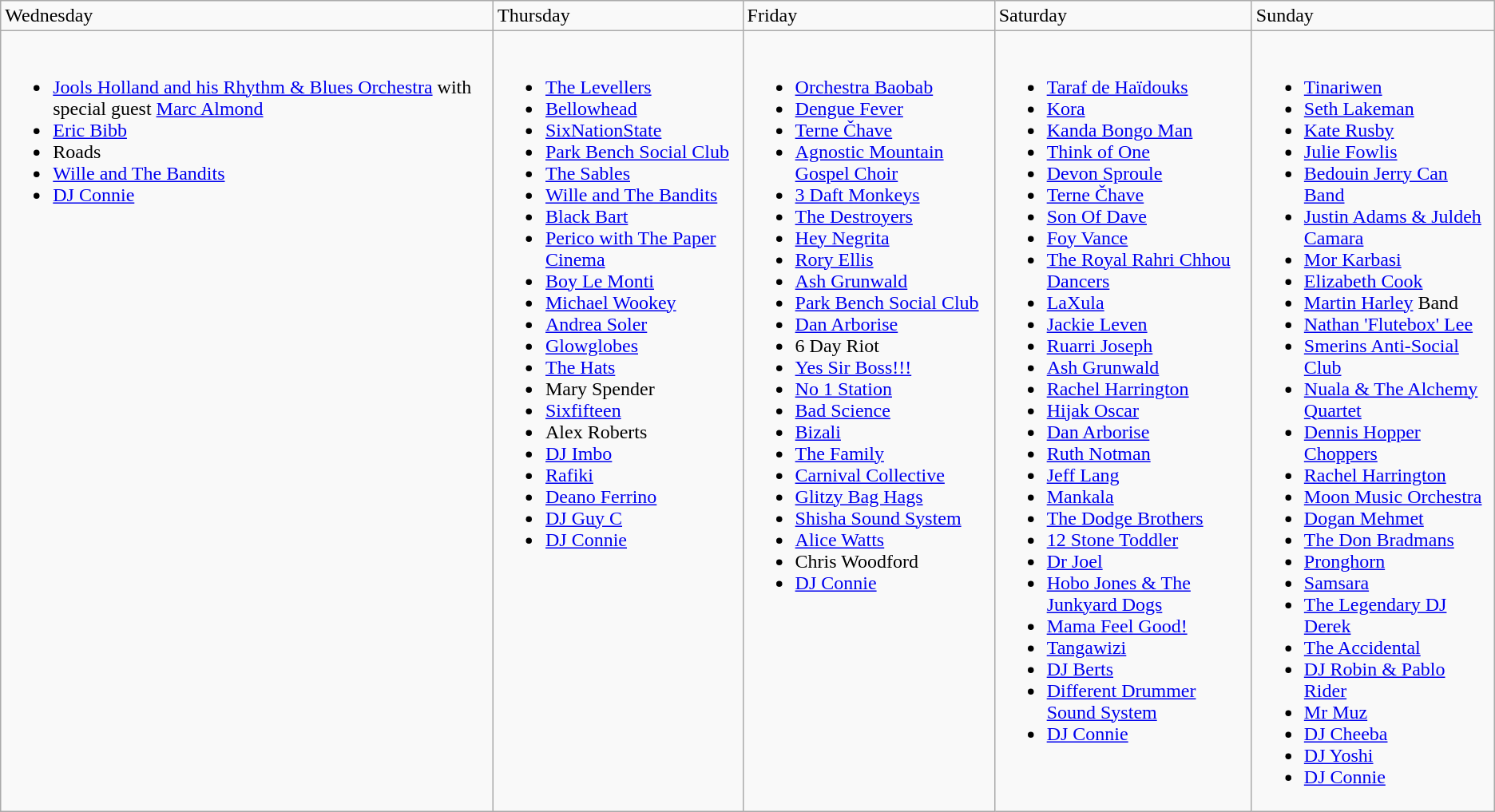<table class="wikitable">
<tr>
<td>Wednesday</td>
<td>Thursday</td>
<td>Friday</td>
<td>Saturday</td>
<td>Sunday</td>
</tr>
<tr valign="top">
<td><br><ul><li><a href='#'>Jools Holland and his Rhythm & Blues Orchestra</a> with special guest <a href='#'>Marc Almond</a></li><li><a href='#'>Eric Bibb</a></li><li>Roads</li><li><a href='#'>Wille and The Bandits</a></li><li><a href='#'>DJ Connie</a></li></ul></td>
<td><br><ul><li><a href='#'>The Levellers</a></li><li><a href='#'>Bellowhead</a></li><li><a href='#'>SixNationState</a></li><li><a href='#'>Park Bench Social Club</a></li><li><a href='#'>The Sables</a></li><li><a href='#'>Wille and The Bandits</a></li><li><a href='#'>Black Bart</a></li><li><a href='#'>Perico with The Paper Cinema</a></li><li><a href='#'>Boy Le Monti</a></li><li><a href='#'>Michael Wookey</a></li><li><a href='#'>Andrea Soler</a></li><li><a href='#'>Glowglobes</a></li><li><a href='#'>The Hats</a></li><li>Mary Spender</li><li><a href='#'>Sixfifteen</a></li><li>Alex Roberts</li><li><a href='#'>DJ Imbo</a></li><li><a href='#'>Rafiki</a></li><li><a href='#'>Deano Ferrino</a></li><li><a href='#'>DJ Guy C</a></li><li><a href='#'>DJ Connie</a></li></ul></td>
<td><br><ul><li><a href='#'>Orchestra Baobab</a></li><li><a href='#'>Dengue Fever</a></li><li><a href='#'>Terne Čhave</a></li><li><a href='#'>Agnostic Mountain Gospel Choir</a></li><li><a href='#'>3 Daft Monkeys</a></li><li><a href='#'>The Destroyers</a></li><li><a href='#'>Hey Negrita</a></li><li><a href='#'>Rory Ellis</a></li><li><a href='#'>Ash Grunwald</a></li><li><a href='#'>Park Bench Social Club</a></li><li><a href='#'>Dan Arborise</a></li><li>6 Day Riot</li><li><a href='#'>Yes Sir Boss!!!</a></li><li><a href='#'>No 1 Station</a></li><li><a href='#'>Bad Science</a></li><li><a href='#'>Bizali</a></li><li><a href='#'>The Family</a></li><li><a href='#'>Carnival Collective</a></li><li><a href='#'>Glitzy Bag Hags</a></li><li><a href='#'>Shisha Sound System</a></li><li><a href='#'>Alice Watts</a></li><li>Chris Woodford</li><li><a href='#'>DJ Connie</a></li></ul></td>
<td><br><ul><li><a href='#'>Taraf de Haïdouks</a></li><li><a href='#'>Kora</a></li><li><a href='#'>Kanda Bongo Man</a></li><li><a href='#'>Think of One</a></li><li><a href='#'>Devon Sproule</a></li><li><a href='#'>Terne Čhave</a></li><li><a href='#'>Son Of Dave</a></li><li><a href='#'>Foy Vance</a></li><li><a href='#'>The Royal Rahri Chhou Dancers</a></li><li><a href='#'>LaXula</a></li><li><a href='#'>Jackie Leven</a></li><li><a href='#'>Ruarri Joseph</a></li><li><a href='#'>Ash Grunwald</a></li><li><a href='#'>Rachel Harrington</a></li><li><a href='#'>Hijak Oscar</a></li><li><a href='#'>Dan Arborise</a></li><li><a href='#'>Ruth Notman</a></li><li><a href='#'>Jeff Lang</a></li><li><a href='#'>Mankala</a></li><li><a href='#'>The Dodge Brothers</a></li><li><a href='#'>12 Stone Toddler</a></li><li><a href='#'>Dr Joel</a></li><li><a href='#'>Hobo Jones & The Junkyard Dogs</a></li><li><a href='#'>Mama Feel Good!</a></li><li><a href='#'>Tangawizi</a></li><li><a href='#'>DJ Berts</a></li><li><a href='#'>Different Drummer Sound System</a></li><li><a href='#'>DJ Connie</a></li></ul></td>
<td><br><ul><li><a href='#'>Tinariwen</a></li><li><a href='#'>Seth Lakeman</a></li><li><a href='#'>Kate Rusby</a></li><li><a href='#'>Julie Fowlis</a></li><li><a href='#'>Bedouin Jerry Can Band</a></li><li><a href='#'>Justin Adams & Juldeh Camara</a></li><li><a href='#'>Mor Karbasi</a></li><li><a href='#'>Elizabeth Cook</a></li><li><a href='#'>Martin Harley</a> Band</li><li><a href='#'>Nathan 'Flutebox' Lee</a></li><li><a href='#'>Smerins Anti-Social Club</a></li><li><a href='#'>Nuala & The Alchemy Quartet</a></li><li><a href='#'>Dennis Hopper Choppers</a></li><li><a href='#'>Rachel Harrington</a></li><li><a href='#'>Moon Music Orchestra</a></li><li><a href='#'>Dogan Mehmet</a></li><li><a href='#'>The Don Bradmans</a></li><li><a href='#'>Pronghorn</a></li><li><a href='#'>Samsara</a></li><li><a href='#'>The Legendary DJ Derek</a></li><li><a href='#'>The Accidental</a></li><li><a href='#'>DJ Robin & Pablo Rider</a></li><li><a href='#'>Mr Muz</a></li><li><a href='#'>DJ Cheeba</a></li><li><a href='#'>DJ Yoshi</a></li><li><a href='#'>DJ Connie</a></li></ul></td>
</tr>
</table>
